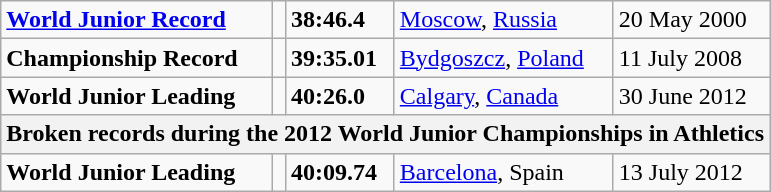<table class="wikitable">
<tr>
<td><strong><a href='#'>World Junior Record</a></strong></td>
<td></td>
<td><strong>38:46.4</strong></td>
<td><a href='#'>Moscow</a>, <a href='#'>Russia</a></td>
<td>20 May 2000</td>
</tr>
<tr>
<td><strong>Championship Record</strong></td>
<td></td>
<td><strong>39:35.01</strong></td>
<td><a href='#'>Bydgoszcz</a>, <a href='#'>Poland</a></td>
<td>11 July 2008</td>
</tr>
<tr>
<td><strong>World Junior Leading</strong></td>
<td></td>
<td><strong>40:26.0</strong></td>
<td><a href='#'>Calgary</a>, <a href='#'>Canada</a></td>
<td>30 June 2012</td>
</tr>
<tr>
<th colspan="5">Broken records during the 2012 World Junior Championships in Athletics</th>
</tr>
<tr>
<td><strong>World Junior Leading</strong></td>
<td></td>
<td><strong>40:09.74</strong></td>
<td><a href='#'>Barcelona</a>, Spain</td>
<td>13 July 2012</td>
</tr>
</table>
